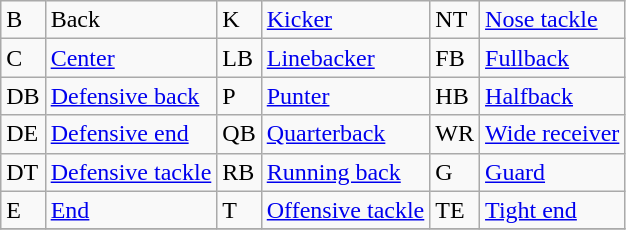<table class="wikitable">
<tr>
<td>B</td>
<td>Back</td>
<td>K</td>
<td><a href='#'>Kicker</a></td>
<td>NT</td>
<td><a href='#'>Nose tackle</a></td>
</tr>
<tr>
<td>C</td>
<td><a href='#'>Center</a></td>
<td>LB</td>
<td><a href='#'>Linebacker</a></td>
<td>FB</td>
<td><a href='#'>Fullback</a></td>
</tr>
<tr>
<td>DB</td>
<td><a href='#'>Defensive back</a></td>
<td>P</td>
<td><a href='#'>Punter</a></td>
<td>HB</td>
<td><a href='#'>Halfback</a></td>
</tr>
<tr>
<td>DE</td>
<td><a href='#'>Defensive end</a></td>
<td>QB</td>
<td><a href='#'>Quarterback</a></td>
<td>WR</td>
<td><a href='#'>Wide receiver</a></td>
</tr>
<tr>
<td>DT</td>
<td><a href='#'>Defensive tackle</a></td>
<td>RB</td>
<td><a href='#'>Running back</a></td>
<td>G</td>
<td><a href='#'>Guard</a></td>
</tr>
<tr>
<td>E</td>
<td><a href='#'>End</a></td>
<td>T</td>
<td><a href='#'>Offensive tackle</a></td>
<td>TE</td>
<td><a href='#'>Tight end</a></td>
</tr>
<tr>
</tr>
</table>
